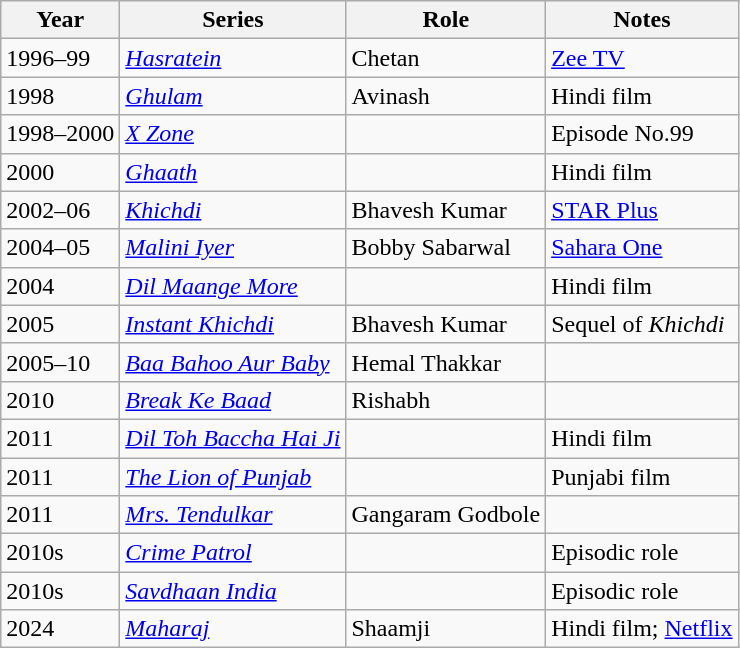<table class="wikitable">
<tr>
<th>Year</th>
<th>Series</th>
<th>Role</th>
<th>Notes</th>
</tr>
<tr>
<td>1996–99</td>
<td><em><a href='#'>Hasratein</a></em></td>
<td>Chetan</td>
<td><a href='#'>Zee TV</a></td>
</tr>
<tr>
<td>1998</td>
<td><em><a href='#'>Ghulam</a></em></td>
<td>Avinash</td>
<td>Hindi film</td>
</tr>
<tr>
<td>1998–2000</td>
<td><em><a href='#'>X Zone</a></em></td>
<td></td>
<td>Episode No.99</td>
</tr>
<tr>
<td>2000</td>
<td><em><a href='#'>Ghaath</a></em></td>
<td></td>
<td>Hindi film</td>
</tr>
<tr>
<td>2002–06</td>
<td><em><a href='#'>Khichdi</a></em></td>
<td>Bhavesh Kumar</td>
<td><a href='#'>STAR Plus</a></td>
</tr>
<tr>
<td>2004–05</td>
<td><em><a href='#'>Malini Iyer</a></em></td>
<td>Bobby Sabarwal</td>
<td><a href='#'>Sahara One</a></td>
</tr>
<tr>
<td>2004</td>
<td><em><a href='#'>Dil Maange More</a></em></td>
<td></td>
<td>Hindi film</td>
</tr>
<tr>
<td>2005</td>
<td><em><a href='#'>Instant Khichdi</a></em></td>
<td>Bhavesh Kumar</td>
<td>Sequel of <em>Khichdi</em></td>
</tr>
<tr>
<td>2005–10</td>
<td><em><a href='#'>Baa Bahoo Aur Baby</a></em></td>
<td>Hemal Thakkar</td>
<td></td>
</tr>
<tr>
<td>2010</td>
<td><em><a href='#'>Break Ke Baad</a></em></td>
<td>Rishabh</td>
<td></td>
</tr>
<tr>
<td>2011</td>
<td><em><a href='#'>Dil Toh Baccha Hai Ji</a></em></td>
<td></td>
<td>Hindi film</td>
</tr>
<tr>
<td>2011</td>
<td><em><a href='#'>The Lion of Punjab</a></em></td>
<td></td>
<td>Punjabi film</td>
</tr>
<tr>
<td>2011</td>
<td><em><a href='#'>Mrs. Tendulkar</a></em></td>
<td>Gangaram Godbole</td>
<td></td>
</tr>
<tr>
<td>2010s</td>
<td><em><a href='#'>Crime Patrol</a></em></td>
<td></td>
<td>Episodic role</td>
</tr>
<tr>
<td>2010s</td>
<td><em><a href='#'>Savdhaan India</a></em></td>
<td></td>
<td>Episodic role</td>
</tr>
<tr>
<td>2024</td>
<td><em><a href='#'>Maharaj</a></em></td>
<td>Shaamji</td>
<td>Hindi film; <a href='#'>Netflix</a></td>
</tr>
</table>
